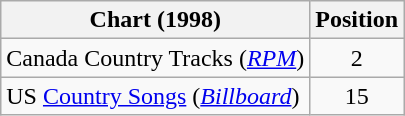<table class="wikitable sortable">
<tr>
<th scope="col">Chart (1998)</th>
<th scope="col">Position</th>
</tr>
<tr>
<td>Canada Country Tracks (<em><a href='#'>RPM</a></em>)</td>
<td align="center">2</td>
</tr>
<tr>
<td>US <a href='#'>Country Songs</a> (<em><a href='#'>Billboard</a></em>)</td>
<td align="center">15</td>
</tr>
</table>
